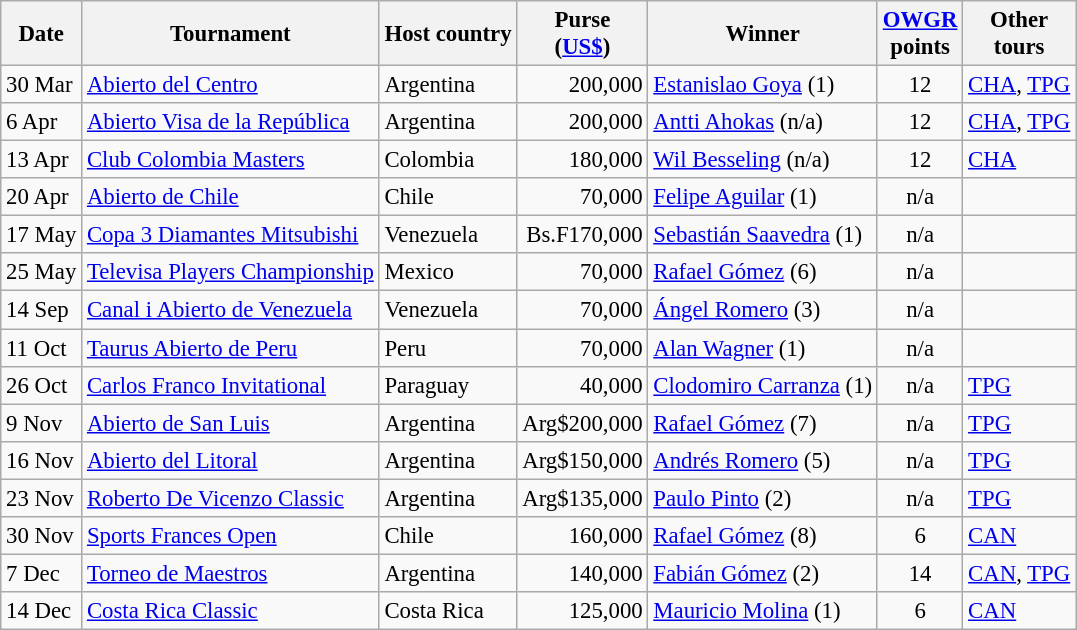<table class="wikitable" style="font-size:95%">
<tr>
<th>Date</th>
<th>Tournament</th>
<th>Host country</th>
<th>Purse<br>(<a href='#'>US$</a>)</th>
<th>Winner</th>
<th><a href='#'>OWGR</a><br>points</th>
<th>Other<br>tours</th>
</tr>
<tr>
<td>30 Mar</td>
<td><a href='#'>Abierto del Centro</a></td>
<td>Argentina</td>
<td align=right>200,000</td>
<td> <a href='#'>Estanislao Goya</a> (1)</td>
<td align=center>12</td>
<td><a href='#'>CHA</a>, <a href='#'>TPG</a></td>
</tr>
<tr>
<td>6 Apr</td>
<td><a href='#'>Abierto Visa de la República</a></td>
<td>Argentina</td>
<td align=right>200,000</td>
<td> <a href='#'>Antti Ahokas</a> (n/a)</td>
<td align=center>12</td>
<td><a href='#'>CHA</a>, <a href='#'>TPG</a></td>
</tr>
<tr>
<td>13 Apr</td>
<td><a href='#'>Club Colombia Masters</a></td>
<td>Colombia</td>
<td align=right>180,000</td>
<td> <a href='#'>Wil Besseling</a> (n/a)</td>
<td align=center>12</td>
<td><a href='#'>CHA</a></td>
</tr>
<tr>
<td>20 Apr</td>
<td><a href='#'>Abierto de Chile</a></td>
<td>Chile</td>
<td align=right>70,000</td>
<td> <a href='#'>Felipe Aguilar</a> (1)</td>
<td align=center>n/a</td>
<td></td>
</tr>
<tr>
<td>17 May</td>
<td><a href='#'>Copa 3 Diamantes Mitsubishi</a></td>
<td>Venezuela</td>
<td align=right>Bs.F170,000</td>
<td> <a href='#'>Sebastián Saavedra</a> (1)</td>
<td align=center>n/a</td>
<td></td>
</tr>
<tr>
<td>25 May</td>
<td><a href='#'>Televisa Players Championship</a></td>
<td>Mexico</td>
<td align=right>70,000</td>
<td> <a href='#'>Rafael Gómez</a> (6)</td>
<td align=center>n/a</td>
<td></td>
</tr>
<tr>
<td>14 Sep</td>
<td><a href='#'>Canal i Abierto de Venezuela</a></td>
<td>Venezuela</td>
<td align=right>70,000</td>
<td> <a href='#'>Ángel Romero</a> (3)</td>
<td align=center>n/a</td>
<td></td>
</tr>
<tr>
<td>11 Oct</td>
<td><a href='#'>Taurus Abierto de Peru</a></td>
<td>Peru</td>
<td align=right>70,000</td>
<td> <a href='#'>Alan Wagner</a> (1)</td>
<td align=center>n/a</td>
<td></td>
</tr>
<tr>
<td>26 Oct</td>
<td><a href='#'>Carlos Franco Invitational</a></td>
<td>Paraguay</td>
<td align=right>40,000</td>
<td> <a href='#'>Clodomiro Carranza</a> (1)</td>
<td align=center>n/a</td>
<td><a href='#'>TPG</a></td>
</tr>
<tr>
<td>9 Nov</td>
<td><a href='#'>Abierto de San Luis</a></td>
<td>Argentina</td>
<td align=right>Arg$200,000</td>
<td> <a href='#'>Rafael Gómez</a> (7)</td>
<td align=center>n/a</td>
<td><a href='#'>TPG</a></td>
</tr>
<tr>
<td>16 Nov</td>
<td><a href='#'>Abierto del Litoral</a></td>
<td>Argentina</td>
<td align=right>Arg$150,000</td>
<td> <a href='#'>Andrés Romero</a> (5)</td>
<td align=center>n/a</td>
<td><a href='#'>TPG</a></td>
</tr>
<tr>
<td>23 Nov</td>
<td><a href='#'>Roberto De Vicenzo Classic</a></td>
<td>Argentina</td>
<td align=right>Arg$135,000</td>
<td> <a href='#'>Paulo Pinto</a> (2)</td>
<td align=center>n/a</td>
<td><a href='#'>TPG</a></td>
</tr>
<tr>
<td>30 Nov</td>
<td><a href='#'>Sports Frances Open</a></td>
<td>Chile</td>
<td align=right>160,000</td>
<td> <a href='#'>Rafael Gómez</a> (8)</td>
<td align=center>6</td>
<td><a href='#'>CAN</a></td>
</tr>
<tr>
<td>7 Dec</td>
<td><a href='#'>Torneo de Maestros</a></td>
<td>Argentina</td>
<td align=right>140,000</td>
<td> <a href='#'>Fabián Gómez</a> (2)</td>
<td align=center>14</td>
<td><a href='#'>CAN</a>, <a href='#'>TPG</a></td>
</tr>
<tr>
<td>14 Dec</td>
<td><a href='#'>Costa Rica Classic</a></td>
<td>Costa Rica</td>
<td align=right>125,000</td>
<td> <a href='#'>Mauricio Molina</a> (1)</td>
<td align=center>6</td>
<td><a href='#'>CAN</a></td>
</tr>
</table>
